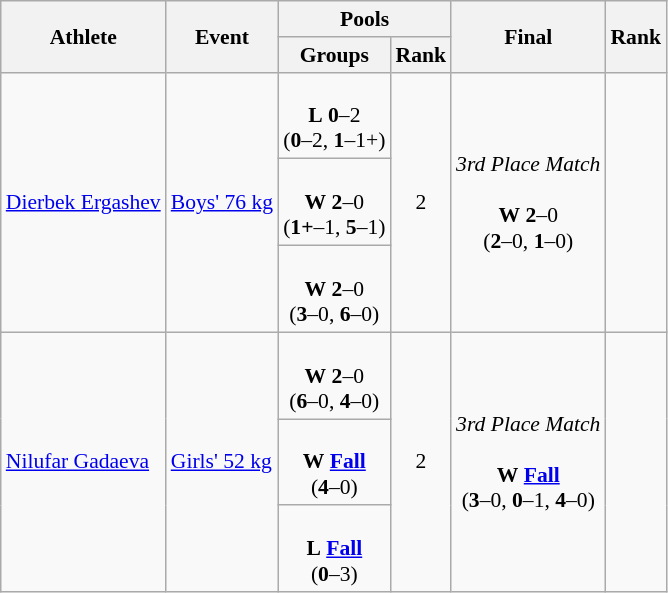<table class="wikitable" style="text-align:left; font-size:90%">
<tr>
<th rowspan="2">Athlete</th>
<th rowspan="2">Event</th>
<th colspan="2">Pools</th>
<th rowspan="2">Final</th>
<th rowspan="2">Rank</th>
</tr>
<tr>
<th>Groups</th>
<th>Rank</th>
</tr>
<tr>
<td rowspan="3"><a href='#'>Dierbek Ergashev</a></td>
<td rowspan="3"><a href='#'>Boys' 76 kg</a></td>
<td align=center><br><strong>L</strong> <strong>0</strong>–2<br>(<strong>0</strong>–2, <strong>1</strong>–1+)</td>
<td rowspan="3" align=center>2</td>
<td align=center rowspan=3><em>3rd Place Match</em><br><br><strong>W</strong> <strong>2</strong>–0<br>(<strong>2</strong>–0, <strong>1</strong>–0)</td>
<td rowspan="3" align="center"></td>
</tr>
<tr>
<td align=center><br><strong>W</strong> <strong>2</strong>–0<br>(<strong>1+</strong>–1, <strong>5</strong>–1)</td>
</tr>
<tr>
<td align=center><br><strong>W</strong> <strong>2</strong>–0<br>(<strong>3</strong>–0, <strong>6</strong>–0)</td>
</tr>
<tr>
<td rowspan="3"><a href='#'>Nilufar Gadaeva</a></td>
<td rowspan="3"><a href='#'>Girls' 52 kg</a></td>
<td align=center><br><strong>W</strong> <strong>2</strong>–0<br>(<strong>6</strong>–0, <strong>4</strong>–0)</td>
<td rowspan="3" align=center>2</td>
<td align=center rowspan=3><em>3rd Place Match</em><br><br><strong>W</strong> <strong><a href='#'>Fall</a></strong><br>(<strong>3</strong>–0, <strong>0</strong>–1, <strong>4</strong>–0)</td>
<td rowspan="3" align="center"></td>
</tr>
<tr>
<td align=center><br><strong>W</strong> <strong><a href='#'>Fall</a></strong><br>(<strong>4</strong>–0)</td>
</tr>
<tr>
<td align=center><br><strong>L</strong> <strong><a href='#'>Fall</a></strong><br>(<strong>0</strong>–3)</td>
</tr>
</table>
